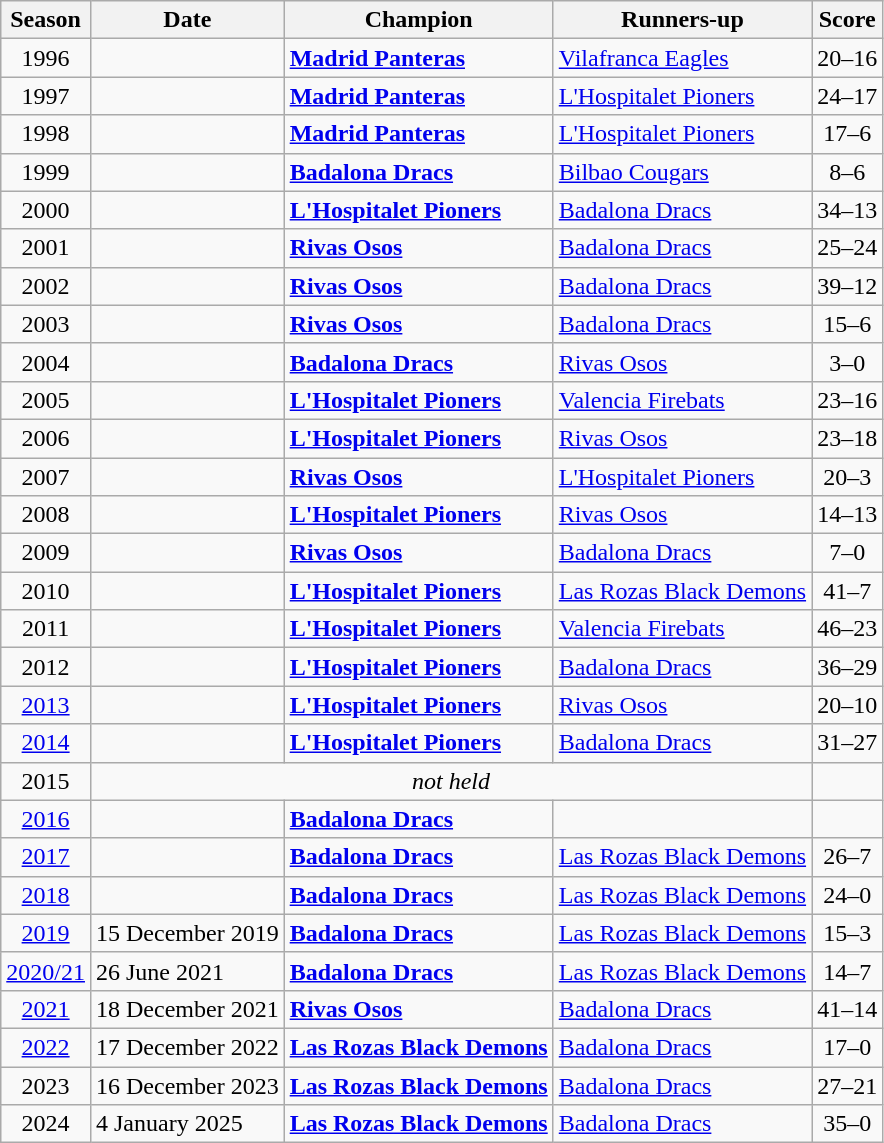<table class="wikitable">
<tr>
<th>Season</th>
<th>Date</th>
<th>Champion</th>
<th>Runners-up</th>
<th>Score</th>
</tr>
<tr>
<td align="center">1996</td>
<td></td>
<td><strong><a href='#'>Madrid Panteras</a></strong></td>
<td><a href='#'>Vilafranca Eagles</a></td>
<td align="center">20–16</td>
</tr>
<tr>
<td align="center">1997</td>
<td></td>
<td><strong><a href='#'>Madrid Panteras</a></strong></td>
<td><a href='#'>L'Hospitalet Pioners</a></td>
<td align="center">24–17</td>
</tr>
<tr>
<td align="center">1998</td>
<td></td>
<td><strong><a href='#'>Madrid Panteras</a></strong></td>
<td><a href='#'>L'Hospitalet Pioners</a></td>
<td align="center">17–6</td>
</tr>
<tr>
<td align="center">1999</td>
<td></td>
<td><strong><a href='#'>Badalona Dracs</a></strong></td>
<td><a href='#'>Bilbao Cougars</a></td>
<td align="center">8–6</td>
</tr>
<tr>
<td align="center">2000</td>
<td></td>
<td><strong><a href='#'>L'Hospitalet Pioners</a></strong></td>
<td><a href='#'>Badalona Dracs</a></td>
<td align="center">34–13</td>
</tr>
<tr>
<td align="center">2001</td>
<td></td>
<td><strong><a href='#'>Rivas Osos</a></strong></td>
<td><a href='#'>Badalona Dracs</a></td>
<td align="center">25–24</td>
</tr>
<tr>
<td align="center">2002</td>
<td></td>
<td><strong><a href='#'>Rivas Osos</a></strong></td>
<td><a href='#'>Badalona Dracs</a></td>
<td align="center">39–12</td>
</tr>
<tr>
<td align="center">2003</td>
<td></td>
<td><strong><a href='#'>Rivas Osos</a></strong></td>
<td><a href='#'>Badalona Dracs</a></td>
<td align="center">15–6</td>
</tr>
<tr>
<td align="center">2004</td>
<td></td>
<td><strong><a href='#'>Badalona Dracs</a></strong></td>
<td><a href='#'>Rivas Osos</a></td>
<td align="center">3–0</td>
</tr>
<tr>
<td align="center">2005</td>
<td></td>
<td><strong><a href='#'>L'Hospitalet Pioners</a></strong></td>
<td><a href='#'>Valencia Firebats</a></td>
<td align="center">23–16</td>
</tr>
<tr>
<td align="center">2006</td>
<td></td>
<td><strong><a href='#'>L'Hospitalet Pioners</a></strong></td>
<td><a href='#'>Rivas Osos</a></td>
<td align="center">23–18</td>
</tr>
<tr>
<td align="center">2007</td>
<td></td>
<td><strong><a href='#'>Rivas Osos</a></strong></td>
<td><a href='#'>L'Hospitalet Pioners</a></td>
<td align="center">20–3</td>
</tr>
<tr>
<td align="center">2008</td>
<td></td>
<td><strong><a href='#'>L'Hospitalet Pioners</a></strong></td>
<td><a href='#'>Rivas Osos</a></td>
<td align="center">14–13</td>
</tr>
<tr>
<td align="center">2009</td>
<td></td>
<td><strong><a href='#'>Rivas Osos</a></strong></td>
<td><a href='#'>Badalona Dracs</a></td>
<td align="center">7–0</td>
</tr>
<tr>
<td align="center">2010</td>
<td></td>
<td><strong><a href='#'>L'Hospitalet Pioners</a></strong></td>
<td><a href='#'>Las Rozas Black Demons</a></td>
<td align="center">41–7</td>
</tr>
<tr>
<td align="center">2011</td>
<td></td>
<td><strong><a href='#'>L'Hospitalet Pioners</a></strong></td>
<td><a href='#'>Valencia Firebats</a></td>
<td align="center">46–23</td>
</tr>
<tr>
<td align="center">2012</td>
<td></td>
<td><strong><a href='#'>L'Hospitalet Pioners</a></strong></td>
<td><a href='#'>Badalona Dracs</a></td>
<td align="center">36–29</td>
</tr>
<tr>
<td align="center"><a href='#'>2013</a></td>
<td></td>
<td><strong><a href='#'>L'Hospitalet Pioners</a></strong></td>
<td><a href='#'>Rivas Osos</a></td>
<td align="center">20–10</td>
</tr>
<tr>
<td align="center"><a href='#'>2014</a></td>
<td></td>
<td><strong><a href='#'>L'Hospitalet Pioners</a></strong></td>
<td><a href='#'>Badalona Dracs</a></td>
<td align="center">31–27</td>
</tr>
<tr>
<td align="center">2015</td>
<td colspan=3 style="text-align:center"><em>not held</em></td>
</tr>
<tr>
<td align="center"><a href='#'>2016</a></td>
<td></td>
<td><strong><a href='#'>Badalona Dracs</a></strong></td>
<td></td>
<td align="center"></td>
</tr>
<tr>
<td align="center"><a href='#'>2017</a></td>
<td></td>
<td><strong><a href='#'>Badalona Dracs</a></strong></td>
<td><a href='#'>Las Rozas Black Demons</a></td>
<td align="center">26–7</td>
</tr>
<tr>
<td align="center"><a href='#'>2018</a></td>
<td></td>
<td><strong><a href='#'>Badalona Dracs</a></strong></td>
<td><a href='#'>Las Rozas Black Demons</a></td>
<td align="center">24–0</td>
</tr>
<tr>
<td align="center"><a href='#'>2019</a></td>
<td>15 December 2019</td>
<td><strong><a href='#'>Badalona Dracs</a></strong></td>
<td><a href='#'>Las Rozas Black Demons</a></td>
<td align="center">15–3</td>
</tr>
<tr>
<td align="center"><a href='#'>2020/21</a></td>
<td>26 June 2021</td>
<td><strong><a href='#'>Badalona Dracs</a></strong></td>
<td><a href='#'>Las Rozas Black Demons</a></td>
<td style="text-align:center">14–7</td>
</tr>
<tr>
<td style="text-align:center"><a href='#'>2021</a></td>
<td>18 December 2021</td>
<td><strong><a href='#'>Rivas Osos</a></strong></td>
<td><a href='#'>Badalona Dracs</a></td>
<td style="text-align:center">41–14</td>
</tr>
<tr>
<td style="text-align:center"><a href='#'>2022</a></td>
<td>17 December 2022</td>
<td><strong><a href='#'>Las Rozas Black Demons</a></strong></td>
<td><a href='#'>Badalona Dracs</a></td>
<td style="text-align:center">17–0</td>
</tr>
<tr>
<td style="text-align:center">2023</td>
<td>16 December 2023</td>
<td><strong><a href='#'>Las Rozas Black Demons</a></strong></td>
<td><a href='#'>Badalona Dracs</a></td>
<td style="text-align:center">27–21</td>
</tr>
<tr>
<td style="text-align:center">2024</td>
<td>4 January 2025</td>
<td><strong><a href='#'>Las Rozas Black Demons</a></strong></td>
<td><a href='#'>Badalona Dracs</a></td>
<td style="text-align:center">35–0</td>
</tr>
</table>
